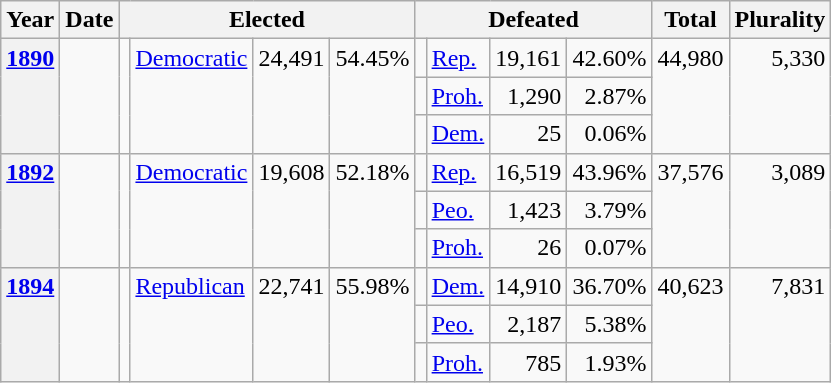<table class=wikitable>
<tr>
<th>Year</th>
<th>Date</th>
<th ! colspan="4">Elected</th>
<th ! colspan="4">Defeated</th>
<th>Total</th>
<th>Plurality</th>
</tr>
<tr>
<th rowspan="3" valign="top"><a href='#'>1890</a></th>
<td rowspan="3" valign="top"></td>
<td rowspan="3" valign="top"></td>
<td rowspan="3" valign="top" ><a href='#'>Democratic</a></td>
<td rowspan="3" valign="top" align="right">24,491</td>
<td rowspan="3" valign="top" align="right">54.45%</td>
<td valign="top"></td>
<td valign="top" ><a href='#'>Rep.</a></td>
<td valign="top" align="right">19,161</td>
<td valign="top" align="right">42.60%</td>
<td rowspan="3" valign="top" align="right">44,980</td>
<td rowspan="3" valign="top" align="right">5,330</td>
</tr>
<tr>
<td valign="top"></td>
<td valign="top" ><a href='#'>Proh.</a></td>
<td valign="top" align="right">1,290</td>
<td valign="top" align="right">2.87%</td>
</tr>
<tr>
<td valign="top"></td>
<td valign="top" ><a href='#'>Dem.</a></td>
<td valign="top" align="right">25</td>
<td valign="top" align="right">0.06%</td>
</tr>
<tr>
<th rowspan="3" valign="top"><a href='#'>1892</a></th>
<td rowspan="3" valign="top"></td>
<td rowspan="3" valign="top"></td>
<td rowspan="3" valign="top" ><a href='#'>Democratic</a></td>
<td rowspan="3" valign="top" align="right">19,608</td>
<td rowspan="3" valign="top" align="right">52.18%</td>
<td valign="top"></td>
<td valign="top" ><a href='#'>Rep.</a></td>
<td valign="top" align="right">16,519</td>
<td valign="top" align="right">43.96%</td>
<td rowspan="3" valign="top" align="right">37,576</td>
<td rowspan="3" valign="top" align="right">3,089</td>
</tr>
<tr>
<td valign="top"></td>
<td valign="top" ><a href='#'>Peo.</a></td>
<td valign="top" align="right">1,423</td>
<td valign="top" align="right">3.79%</td>
</tr>
<tr>
<td valign="top"></td>
<td valign="top" ><a href='#'>Proh.</a></td>
<td valign="top" align="right">26</td>
<td valign="top" align="right">0.07%</td>
</tr>
<tr>
<th rowspan="3" valign="top"><a href='#'>1894</a></th>
<td rowspan="3" valign="top"></td>
<td rowspan="3" valign="top"></td>
<td rowspan="3" valign="top" ><a href='#'>Republican</a></td>
<td rowspan="3" valign="top" align="right">22,741</td>
<td rowspan="3" valign="top" align="right">55.98%</td>
<td valign="top"></td>
<td valign="top" ><a href='#'>Dem.</a></td>
<td valign="top" align="right">14,910</td>
<td valign="top" align="right">36.70%</td>
<td rowspan="3" valign="top" align="right">40,623</td>
<td rowspan="3" valign="top" align="right">7,831</td>
</tr>
<tr>
<td valign="top"></td>
<td valign="top" ><a href='#'>Peo.</a></td>
<td valign="top" align="right">2,187</td>
<td valign="top" align="right">5.38%</td>
</tr>
<tr>
<td valign="top"></td>
<td valign="top" ><a href='#'>Proh.</a></td>
<td valign="top" align="right">785</td>
<td valign="top" align="right">1.93%</td>
</tr>
</table>
